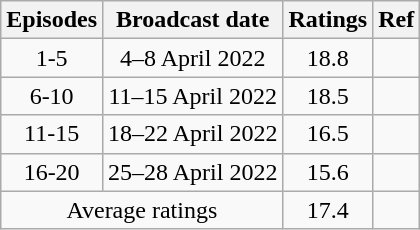<table class="wikitable" style="text-align:center">
<tr>
<th>Episodes</th>
<th>Broadcast date</th>
<th>Ratings</th>
<th class="unsortable">Ref</th>
</tr>
<tr>
<td>1-5</td>
<td>4–8 April 2022</td>
<td>18.8</td>
<td></td>
</tr>
<tr>
<td>6-10</td>
<td>11–15 April 2022</td>
<td>18.5</td>
<td></td>
</tr>
<tr>
<td>11-15</td>
<td>18–22 April 2022</td>
<td>16.5</td>
<td></td>
</tr>
<tr>
<td>16-20</td>
<td>25–28 April 2022</td>
<td>15.6</td>
<td></td>
</tr>
<tr>
<td colspan="2">Average ratings</td>
<td>17.4</td>
<td></td>
</tr>
</table>
